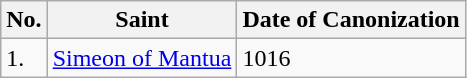<table class="wikitable">
<tr>
<th>No.</th>
<th>Saint</th>
<th>Date of Canonization</th>
</tr>
<tr>
<td>1.</td>
<td><a href='#'>Simeon of Mantua</a></td>
<td>1016</td>
</tr>
</table>
